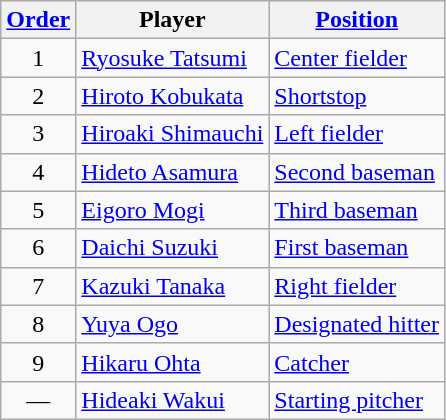<table class="wikitable" style="text-align:center;">
<tr>
<th><a href='#'>Order</a></th>
<th>Player</th>
<th><a href='#'>Position</a></th>
</tr>
<tr>
<td>1</td>
<td style="text-align:left;"><a href='#'>Ryosuke Tatsumi</a></td>
<td style="text-align:left;"><a href='#'>Center fielder</a></td>
</tr>
<tr>
<td>2</td>
<td style="text-align:left;"><a href='#'>Hiroto Kobukata</a></td>
<td style="text-align:left;"><a href='#'>Shortstop</a></td>
</tr>
<tr>
<td>3</td>
<td style="text-align:left;"><a href='#'>Hiroaki Shimauchi</a></td>
<td style="text-align:left;"><a href='#'>Left fielder</a></td>
</tr>
<tr>
<td>4</td>
<td style="text-align:left;"><a href='#'>Hideto Asamura</a></td>
<td style="text-align:left;"><a href='#'>Second baseman</a></td>
</tr>
<tr>
<td>5</td>
<td style="text-align:left;"><a href='#'>Eigoro Mogi</a></td>
<td style="text-align:left;"><a href='#'>Third baseman</a></td>
</tr>
<tr>
<td>6</td>
<td style="text-align:left;"><a href='#'>Daichi Suzuki</a></td>
<td style="text-align:left;"><a href='#'>First baseman</a></td>
</tr>
<tr>
<td>7</td>
<td style="text-align:left;"><a href='#'>Kazuki Tanaka</a></td>
<td style="text-align:left;"><a href='#'>Right fielder</a></td>
</tr>
<tr>
<td>8</td>
<td style="text-align:left;"><a href='#'>Yuya Ogo</a></td>
<td style="text-align:left;"><a href='#'>Designated hitter</a></td>
</tr>
<tr>
<td>9</td>
<td style="text-align:left;"><a href='#'>Hikaru Ohta</a></td>
<td style="text-align:left;"><a href='#'>Catcher</a></td>
</tr>
<tr>
<td>—</td>
<td style="text-align:left;"><a href='#'>Hideaki Wakui</a></td>
<td style="text-align:left;"><a href='#'>Starting pitcher</a></td>
</tr>
</table>
